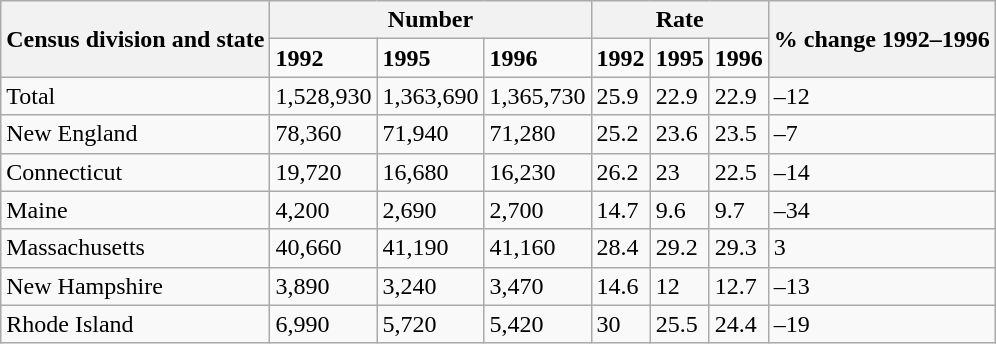<table class="wikitable">
<tr>
<th rowspan="2">Census division and state</th>
<th colspan="3">Number</th>
<th colspan="3">Rate</th>
<th rowspan="2">% change 1992–1996</th>
</tr>
<tr>
<td><strong>1992</strong></td>
<td><strong>1995</strong></td>
<td><strong>1996</strong></td>
<td><strong>1992</strong></td>
<td><strong>1995</strong></td>
<td><strong>1996</strong></td>
</tr>
<tr>
<td>Total</td>
<td>1,528,930</td>
<td>1,363,690</td>
<td>1,365,730</td>
<td>25.9</td>
<td>22.9</td>
<td>22.9</td>
<td>–12</td>
</tr>
<tr>
<td>New England</td>
<td>78,360</td>
<td>71,940</td>
<td>71,280</td>
<td>25.2</td>
<td>23.6</td>
<td>23.5</td>
<td>–7</td>
</tr>
<tr>
<td>Connecticut</td>
<td>19,720</td>
<td>16,680</td>
<td>16,230</td>
<td>26.2</td>
<td>23</td>
<td>22.5</td>
<td>–14</td>
</tr>
<tr>
<td>Maine</td>
<td>4,200</td>
<td>2,690</td>
<td>2,700</td>
<td>14.7</td>
<td>9.6</td>
<td>9.7</td>
<td>–34</td>
</tr>
<tr>
<td>Massachusetts</td>
<td>40,660</td>
<td>41,190</td>
<td>41,160</td>
<td>28.4</td>
<td>29.2</td>
<td>29.3</td>
<td>3</td>
</tr>
<tr>
<td>New Hampshire</td>
<td>3,890</td>
<td>3,240</td>
<td>3,470</td>
<td>14.6</td>
<td>12</td>
<td>12.7</td>
<td>–13</td>
</tr>
<tr>
<td>Rhode Island</td>
<td>6,990</td>
<td>5,720</td>
<td>5,420</td>
<td>30</td>
<td>25.5</td>
<td>24.4</td>
<td>–19</td>
</tr>
</table>
